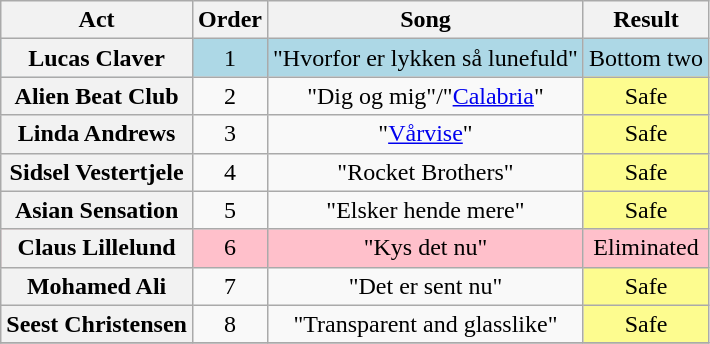<table class="wikitable plainrowheaders" style="text-align:center;">
<tr>
<th scope="col">Act</th>
<th scope="col">Order</th>
<th scope="col">Song</th>
<th scope="col">Result</th>
</tr>
<tr style="background:lightblue;">
<th scope=row>Lucas Claver</th>
<td>1</td>
<td>"Hvorfor er lykken så lunefuld"</td>
<td>Bottom two</td>
</tr>
<tr>
<th scope=row>Alien Beat Club</th>
<td>2</td>
<td>"Dig og mig"/"<a href='#'>Calabria</a>"</td>
<td style="background:#fdfc8f;">Safe</td>
</tr>
<tr>
<th scope=row>Linda Andrews</th>
<td>3</td>
<td>"<a href='#'>Vårvise</a>"</td>
<td style="background:#fdfc8f;">Safe</td>
</tr>
<tr>
<th scope=row>Sidsel Vestertjele</th>
<td>4</td>
<td>"Rocket Brothers"</td>
<td style="background:#fdfc8f;">Safe</td>
</tr>
<tr>
<th scope=row>Asian Sensation</th>
<td>5</td>
<td>"Elsker hende mere"</td>
<td style="background:#fdfc8f;">Safe</td>
</tr>
<tr style="background:pink;">
<th scope=row>Claus Lillelund</th>
<td>6</td>
<td>"Kys det nu"</td>
<td>Eliminated</td>
</tr>
<tr>
<th scope=row>Mohamed Ali</th>
<td>7</td>
<td>"Det er sent nu"</td>
<td style="background:#fdfc8f;">Safe</td>
</tr>
<tr>
<th scope=row>Seest Christensen</th>
<td>8</td>
<td>"Transparent and glasslike"</td>
<td style="background:#fdfc8f;">Safe</td>
</tr>
<tr>
</tr>
</table>
